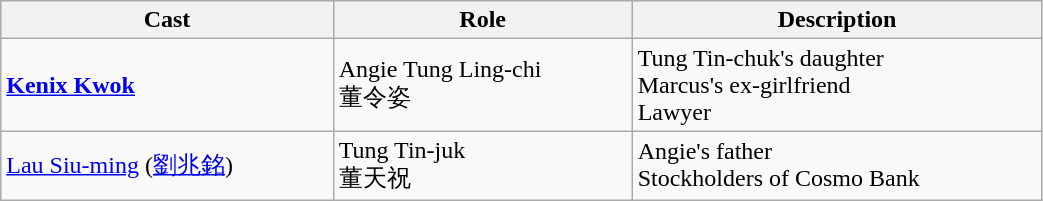<table class="wikitable" width="55%">
<tr>
<th>Cast</th>
<th>Role</th>
<th>Description</th>
</tr>
<tr>
<td><strong><a href='#'>Kenix Kwok</a></strong></td>
<td>Angie Tung Ling-chi <br> 董令姿</td>
<td>Tung Tin-chuk's daughter <br> Marcus's ex-girlfriend <br> Lawyer</td>
</tr>
<tr>
<td><a href='#'>Lau Siu-ming</a> (<a href='#'>劉兆銘</a>)</td>
<td>Tung Tin-juk <br> 董天祝</td>
<td>Angie's father <br> Stockholders of Cosmo Bank</td>
</tr>
</table>
